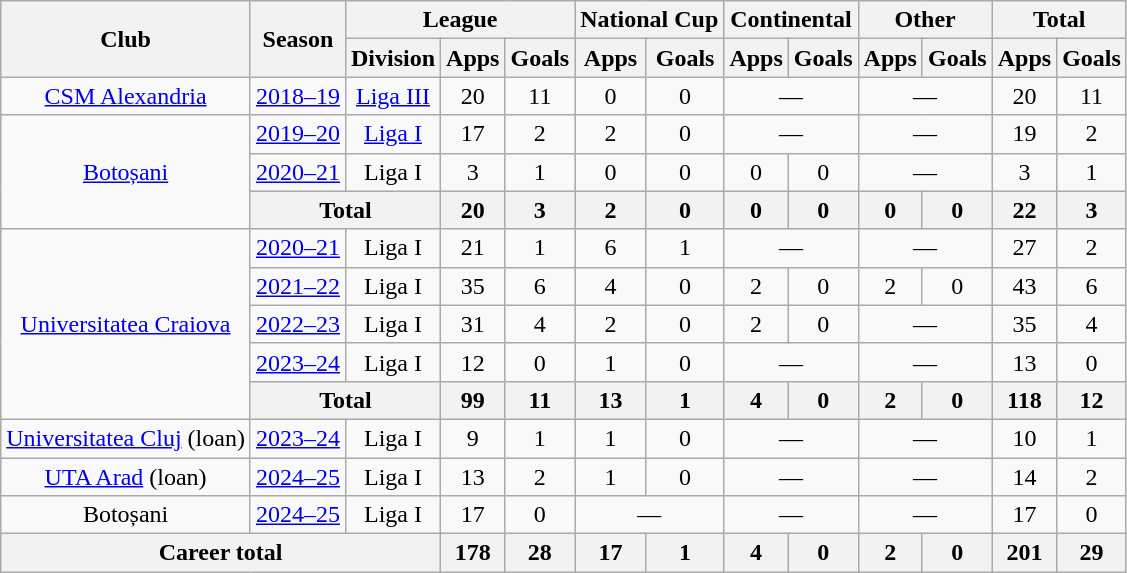<table class="wikitable" style="text-align:center">
<tr>
<th rowspan="2">Club</th>
<th rowspan="2">Season</th>
<th colspan="3">League</th>
<th colspan="2">National Cup</th>
<th colspan="2">Continental</th>
<th colspan="2">Other</th>
<th colspan="3">Total</th>
</tr>
<tr>
<th>Division</th>
<th>Apps</th>
<th>Goals</th>
<th>Apps</th>
<th>Goals</th>
<th>Apps</th>
<th>Goals</th>
<th>Apps</th>
<th>Goals</th>
<th>Apps</th>
<th>Goals</th>
</tr>
<tr>
<td><a href='#'>CSM Alexandria</a></td>
<td><a href='#'>2018–19</a></td>
<td><a href='#'>Liga III</a></td>
<td>20</td>
<td>11</td>
<td>0</td>
<td>0</td>
<td colspan="2">—</td>
<td colspan="2">—</td>
<td>20</td>
<td>11</td>
</tr>
<tr>
<td rowspan="3"><a href='#'>Botoșani</a></td>
<td><a href='#'>2019–20</a></td>
<td><a href='#'>Liga I</a></td>
<td>17</td>
<td>2</td>
<td>2</td>
<td>0</td>
<td colspan="2">—</td>
<td colspan="2">—</td>
<td>19</td>
<td>2</td>
</tr>
<tr>
<td><a href='#'>2020–21</a></td>
<td>Liga I</td>
<td>3</td>
<td>1</td>
<td>0</td>
<td>0</td>
<td>0</td>
<td>0</td>
<td colspan="2">—</td>
<td>3</td>
<td>1</td>
</tr>
<tr>
<th colspan="2">Total</th>
<th>20</th>
<th>3</th>
<th>2</th>
<th>0</th>
<th>0</th>
<th>0</th>
<th>0</th>
<th>0</th>
<th>22</th>
<th>3</th>
</tr>
<tr>
<td rowspan="5"><a href='#'>Universitatea Craiova</a></td>
<td><a href='#'>2020–21</a></td>
<td>Liga I</td>
<td>21</td>
<td>1</td>
<td>6</td>
<td>1</td>
<td colspan="2">—</td>
<td colspan="2">—</td>
<td>27</td>
<td>2</td>
</tr>
<tr>
<td><a href='#'>2021–22</a></td>
<td>Liga I</td>
<td>35</td>
<td>6</td>
<td>4</td>
<td>0</td>
<td>2</td>
<td>0</td>
<td>2</td>
<td>0</td>
<td>43</td>
<td>6</td>
</tr>
<tr>
<td><a href='#'>2022–23</a></td>
<td>Liga I</td>
<td>31</td>
<td>4</td>
<td>2</td>
<td>0</td>
<td>2</td>
<td>0</td>
<td colspan="2">—</td>
<td>35</td>
<td>4</td>
</tr>
<tr>
<td><a href='#'>2023–24</a></td>
<td>Liga I</td>
<td>12</td>
<td>0</td>
<td>1</td>
<td>0</td>
<td colspan="2">—</td>
<td colspan="2">—</td>
<td>13</td>
<td>0</td>
</tr>
<tr>
<th colspan="2">Total</th>
<th>99</th>
<th>11</th>
<th>13</th>
<th>1</th>
<th>4</th>
<th>0</th>
<th>2</th>
<th>0</th>
<th>118</th>
<th>12</th>
</tr>
<tr>
<td><a href='#'>Universitatea Cluj</a> (loan)</td>
<td><a href='#'>2023–24</a></td>
<td>Liga I</td>
<td>9</td>
<td>1</td>
<td>1</td>
<td>0</td>
<td colspan="2">—</td>
<td colspan="2">—</td>
<td>10</td>
<td>1</td>
</tr>
<tr>
<td><a href='#'>UTA Arad</a> (loan)</td>
<td><a href='#'>2024–25</a></td>
<td>Liga I</td>
<td>13</td>
<td>2</td>
<td>1</td>
<td>0</td>
<td colspan="2">—</td>
<td colspan="2">—</td>
<td>14</td>
<td>2</td>
</tr>
<tr>
<td>Botoșani</td>
<td><a href='#'>2024–25</a></td>
<td>Liga I</td>
<td>17</td>
<td>0</td>
<td colspan="2">—</td>
<td colspan="2">—</td>
<td colspan="2">—</td>
<td>17</td>
<td>0</td>
</tr>
<tr>
<th colspan="3">Career total</th>
<th>178</th>
<th>28</th>
<th>17</th>
<th>1</th>
<th>4</th>
<th>0</th>
<th>2</th>
<th>0</th>
<th>201</th>
<th>29</th>
</tr>
</table>
